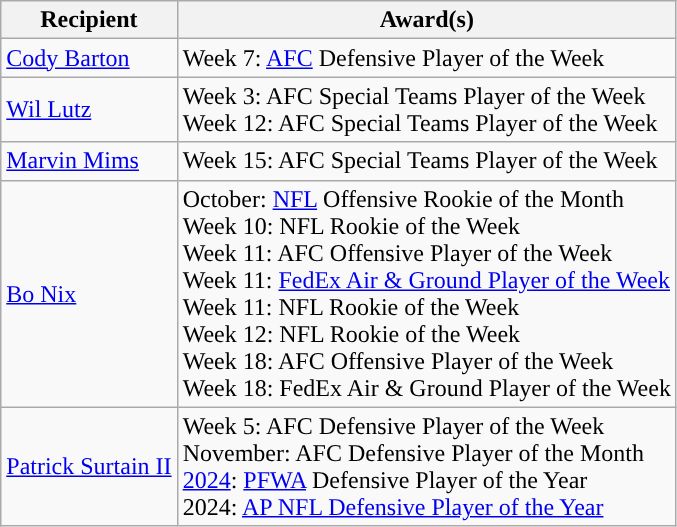<table class="wikitable">
<tr>
<th>Recipient</th>
<th>Award(s)</th>
</tr>
<tr>
<td><a href='#'>Cody Barton</a></td>
<td>Week 7: <a href='#'>AFC</a> Defensive Player of the Week</td>
</tr>
<tr>
<td><a href='#'>Wil Lutz</a></td>
<td>Week 3: AFC Special Teams Player of the Week<br>Week 12: AFC Special Teams Player of the Week</td>
</tr>
<tr>
<td><a href='#'>Marvin Mims</a></td>
<td>Week 15: AFC Special Teams Player of the Week</td>
</tr>
<tr>
<td><a href='#'>Bo Nix</a></td>
<td>October: <a href='#'>NFL</a> Offensive Rookie of the Month<br>Week 10: NFL Rookie of the Week<br>Week 11: AFC Offensive Player of the Week<br>Week 11: <a href='#'>FedEx Air & Ground Player of the Week</a><br>Week 11: NFL Rookie of the Week<br>Week 12: NFL Rookie of the Week<br>Week 18: AFC Offensive Player of the Week<br>Week 18: FedEx Air & Ground Player of the Week</td>
</tr>
<tr>
<td><a href='#'>Patrick Surtain II</a></td>
<td>Week 5: AFC Defensive Player of the Week<br>November: AFC Defensive Player of the Month<br><a href='#'>2024</a>: <a href='#'>PFWA</a> Defensive Player of the Year<br>2024: <a href='#'>AP NFL Defensive Player of the Year</a></td>
</tr>
</table>
